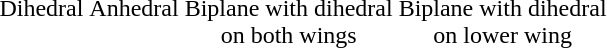<table style="margin:auto; text-align:center;">
<tr>
<td><br>Dihedral<br> </td>
<td><br>Anhedral<br> </td>
<td><br>Biplane with dihedral<br>on both wings</td>
<td><br>Biplane with dihedral<br>on lower wing</td>
</tr>
</table>
